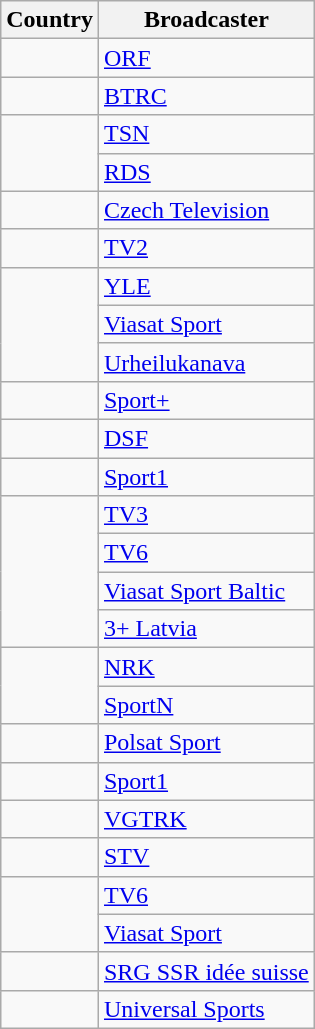<table class="wikitable" style="float:left; margin-right:1em">
<tr>
<th>Country</th>
<th>Broadcaster</th>
</tr>
<tr>
<td align=left></td>
<td><a href='#'>ORF</a></td>
</tr>
<tr>
<td align=left></td>
<td><a href='#'>BTRC</a></td>
</tr>
<tr>
<td align=left rowspan="2"></td>
<td><a href='#'>TSN</a></td>
</tr>
<tr>
<td><a href='#'>RDS</a></td>
</tr>
<tr>
<td></td>
<td><a href='#'>Czech Television</a></td>
</tr>
<tr>
<td></td>
<td><a href='#'>TV2</a></td>
</tr>
<tr>
<td align=left rowspan="3"></td>
<td><a href='#'>YLE</a></td>
</tr>
<tr>
<td><a href='#'>Viasat Sport</a></td>
</tr>
<tr>
<td><a href='#'>Urheilukanava</a></td>
</tr>
<tr>
<td></td>
<td><a href='#'>Sport+</a></td>
</tr>
<tr>
<td></td>
<td><a href='#'>DSF</a></td>
</tr>
<tr>
<td></td>
<td><a href='#'>Sport1</a></td>
</tr>
<tr>
<td align=left rowspan="4"></td>
<td><a href='#'>TV3</a></td>
</tr>
<tr>
<td><a href='#'>TV6</a></td>
</tr>
<tr>
<td><a href='#'>Viasat Sport Baltic</a></td>
</tr>
<tr>
<td><a href='#'>3+ Latvia</a></td>
</tr>
<tr>
<td align=left rowspan="2"></td>
<td><a href='#'>NRK</a></td>
</tr>
<tr>
<td><a href='#'>SportN</a></td>
</tr>
<tr>
<td></td>
<td><a href='#'>Polsat Sport</a></td>
</tr>
<tr>
<td></td>
<td><a href='#'>Sport1</a></td>
</tr>
<tr>
<td align=left></td>
<td><a href='#'>VGTRK</a></td>
</tr>
<tr>
<td></td>
<td><a href='#'>STV</a></td>
</tr>
<tr>
<td align=left rowspan="2"></td>
<td><a href='#'>TV6</a></td>
</tr>
<tr>
<td><a href='#'>Viasat Sport</a></td>
</tr>
<tr>
<td align=left></td>
<td><a href='#'>SRG SSR idée suisse</a></td>
</tr>
<tr>
<td align=left></td>
<td><a href='#'>Universal Sports</a></td>
</tr>
</table>
